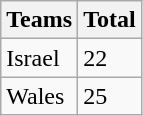<table class="wikitable">
<tr>
<th>Teams</th>
<th>Total</th>
</tr>
<tr>
<td>Israel</td>
<td>22</td>
</tr>
<tr>
<td>Wales</td>
<td>25</td>
</tr>
</table>
